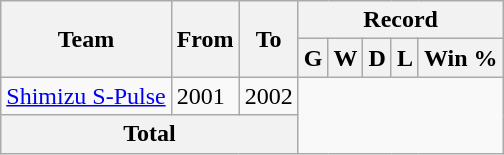<table class="wikitable" style="text-align:center">
<tr>
<th rowspan="2">Team</th>
<th rowspan="2">From</th>
<th rowspan="2">To</th>
<th colspan="5">Record</th>
</tr>
<tr>
<th>G</th>
<th>W</th>
<th>D</th>
<th>L</th>
<th>Win %</th>
</tr>
<tr>
<td align="left"><a href='#'>Shimizu S-Pulse</a></td>
<td align="left">2001</td>
<td align="left">2002<br></td>
</tr>
<tr>
<th colspan="3">Total<br></th>
</tr>
</table>
